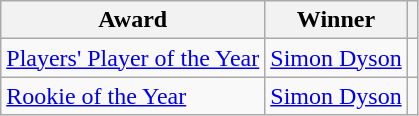<table class="wikitable">
<tr>
<th>Award</th>
<th>Winner</th>
<th></th>
</tr>
<tr>
<td><a href='#'>Players' Player of the Year</a></td>
<td> <a href='#'>Simon Dyson</a></td>
<td></td>
</tr>
<tr>
<td><a href='#'>Rookie of the Year</a></td>
<td> <a href='#'>Simon Dyson</a></td>
<td></td>
</tr>
</table>
